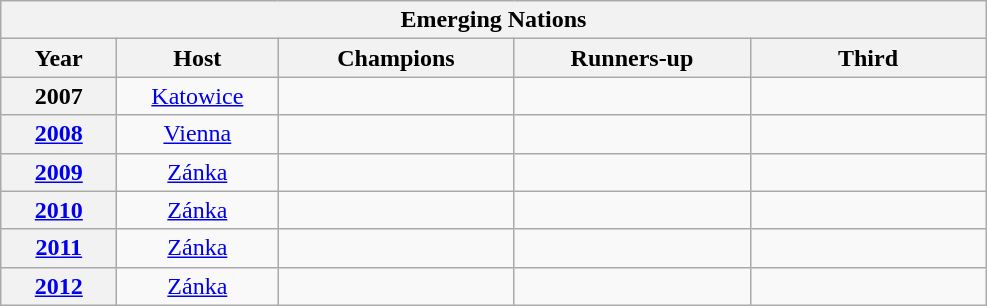<table class="wikitable centre" style="text-align:center;">
<tr>
<th colspan="5">Emerging Nations</th>
</tr>
<tr>
<th scope="col" style="width:70px;">Year</th>
<th scope="col" style="width:100px;">Host</th>
<th scope="col" style="width:150px;">Champions</th>
<th scope="col" style="width:150px;">Runners-up</th>
<th scope="col" style="width:150px;">Third</th>
</tr>
<tr>
<th>2007</th>
<td> <a href='#'>Katowice</a></td>
<td><strong></strong></td>
<td></td>
<td></td>
</tr>
<tr>
<th><a href='#'>2008</a></th>
<td> <a href='#'>Vienna</a></td>
<td><strong></strong></td>
<td></td>
<td></td>
</tr>
<tr>
<th><a href='#'>2009</a></th>
<td> <a href='#'>Zánka</a></td>
<td><strong></strong></td>
<td></td>
<td></td>
</tr>
<tr>
<th><a href='#'>2010</a></th>
<td> <a href='#'>Zánka</a></td>
<td><strong></strong></td>
<td></td>
<td></td>
</tr>
<tr>
<th><a href='#'>2011</a></th>
<td> <a href='#'>Zánka</a></td>
<td><strong></strong></td>
<td></td>
<td></td>
</tr>
<tr>
<th><a href='#'>2012</a></th>
<td> <a href='#'>Zánka</a></td>
<td><strong></strong></td>
<td></td>
<td></td>
</tr>
</table>
